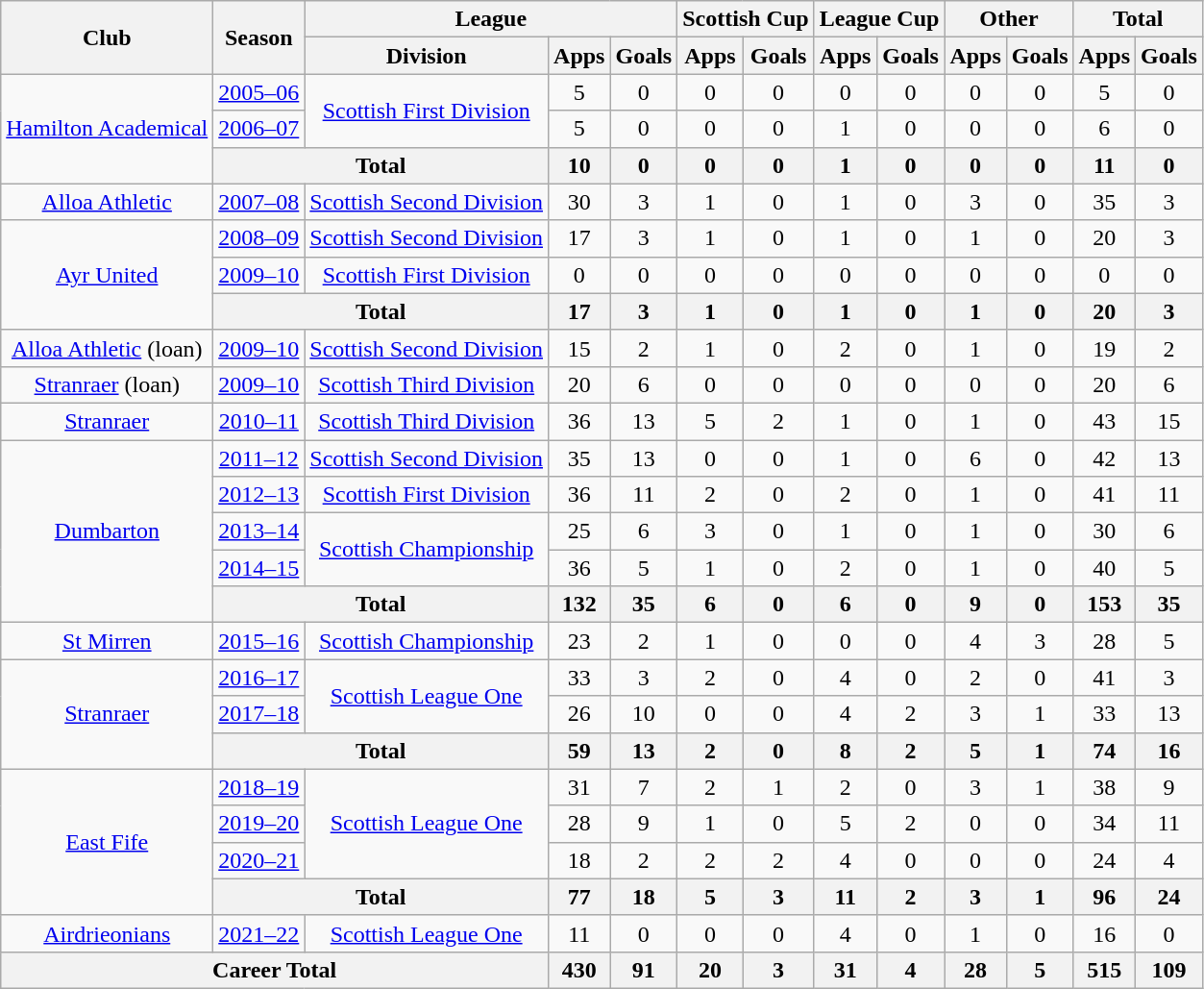<table class="wikitable" style="text-align:center">
<tr>
<th rowspan=2>Club</th>
<th rowspan=2>Season</th>
<th colspan=3>League</th>
<th colspan=2>Scottish Cup</th>
<th colspan=2>League Cup</th>
<th colspan=2>Other</th>
<th colspan=2>Total</th>
</tr>
<tr>
<th>Division</th>
<th>Apps</th>
<th>Goals</th>
<th>Apps</th>
<th>Goals</th>
<th>Apps</th>
<th>Goals</th>
<th>Apps</th>
<th>Goals</th>
<th>Apps</th>
<th>Goals</th>
</tr>
<tr>
<td rowspan="3"><a href='#'>Hamilton Academical</a></td>
<td><a href='#'>2005–06</a></td>
<td rowspan="2"><a href='#'>Scottish First Division</a></td>
<td>5</td>
<td>0</td>
<td>0</td>
<td>0</td>
<td>0</td>
<td>0</td>
<td>0</td>
<td>0</td>
<td>5</td>
<td>0</td>
</tr>
<tr>
<td><a href='#'>2006–07</a></td>
<td>5</td>
<td>0</td>
<td>0</td>
<td>0</td>
<td>1</td>
<td>0</td>
<td>0</td>
<td>0</td>
<td>6</td>
<td>0</td>
</tr>
<tr>
<th colspan="2">Total</th>
<th>10</th>
<th>0</th>
<th>0</th>
<th>0</th>
<th>1</th>
<th>0</th>
<th>0</th>
<th>0</th>
<th>11</th>
<th>0</th>
</tr>
<tr>
<td><a href='#'>Alloa Athletic</a></td>
<td><a href='#'>2007–08</a></td>
<td><a href='#'>Scottish Second Division</a></td>
<td>30</td>
<td>3</td>
<td>1</td>
<td>0</td>
<td>1</td>
<td>0</td>
<td>3</td>
<td>0</td>
<td>35</td>
<td>3</td>
</tr>
<tr>
<td rowspan="3"><a href='#'>Ayr United</a></td>
<td><a href='#'>2008–09</a></td>
<td><a href='#'>Scottish Second Division</a></td>
<td>17</td>
<td>3</td>
<td>1</td>
<td>0</td>
<td>1</td>
<td>0</td>
<td>1</td>
<td>0</td>
<td>20</td>
<td>3</td>
</tr>
<tr>
<td><a href='#'>2009–10</a></td>
<td><a href='#'>Scottish First Division</a></td>
<td>0</td>
<td>0</td>
<td>0</td>
<td>0</td>
<td>0</td>
<td>0</td>
<td>0</td>
<td>0</td>
<td>0</td>
<td>0</td>
</tr>
<tr>
<th colspan="2">Total</th>
<th>17</th>
<th>3</th>
<th>1</th>
<th>0</th>
<th>1</th>
<th>0</th>
<th>1</th>
<th>0</th>
<th>20</th>
<th>3</th>
</tr>
<tr>
<td><a href='#'>Alloa Athletic</a> (loan)</td>
<td><a href='#'>2009–10</a></td>
<td><a href='#'>Scottish Second Division</a></td>
<td>15</td>
<td>2</td>
<td>1</td>
<td>0</td>
<td>2</td>
<td>0</td>
<td>1</td>
<td>0</td>
<td>19</td>
<td>2</td>
</tr>
<tr>
<td><a href='#'>Stranraer</a> (loan)</td>
<td><a href='#'>2009–10</a></td>
<td><a href='#'>Scottish Third Division</a></td>
<td>20</td>
<td>6</td>
<td>0</td>
<td>0</td>
<td>0</td>
<td>0</td>
<td>0</td>
<td>0</td>
<td>20</td>
<td>6</td>
</tr>
<tr>
<td><a href='#'>Stranraer</a></td>
<td><a href='#'>2010–11</a></td>
<td><a href='#'>Scottish Third Division</a></td>
<td>36</td>
<td>13</td>
<td>5</td>
<td>2</td>
<td>1</td>
<td>0</td>
<td>1</td>
<td>0</td>
<td>43</td>
<td>15</td>
</tr>
<tr>
<td rowspan="5"><a href='#'>Dumbarton</a></td>
<td><a href='#'>2011–12</a></td>
<td><a href='#'>Scottish Second Division</a></td>
<td>35</td>
<td>13</td>
<td>0</td>
<td>0</td>
<td>1</td>
<td>0</td>
<td>6</td>
<td>0</td>
<td>42</td>
<td>13</td>
</tr>
<tr>
<td><a href='#'>2012–13</a></td>
<td><a href='#'>Scottish First Division</a></td>
<td>36</td>
<td>11</td>
<td>2</td>
<td>0</td>
<td>2</td>
<td>0</td>
<td>1</td>
<td>0</td>
<td>41</td>
<td>11</td>
</tr>
<tr>
<td><a href='#'>2013–14</a></td>
<td rowspan="2"><a href='#'>Scottish Championship</a></td>
<td>25</td>
<td>6</td>
<td>3</td>
<td>0</td>
<td>1</td>
<td>0</td>
<td>1</td>
<td>0</td>
<td>30</td>
<td>6</td>
</tr>
<tr>
<td><a href='#'>2014–15</a></td>
<td>36</td>
<td>5</td>
<td>1</td>
<td>0</td>
<td>2</td>
<td>0</td>
<td>1</td>
<td>0</td>
<td>40</td>
<td>5</td>
</tr>
<tr>
<th colspan="2">Total</th>
<th>132</th>
<th>35</th>
<th>6</th>
<th>0</th>
<th>6</th>
<th>0</th>
<th>9</th>
<th>0</th>
<th>153</th>
<th>35</th>
</tr>
<tr>
<td><a href='#'>St Mirren</a></td>
<td><a href='#'>2015–16</a></td>
<td><a href='#'>Scottish Championship</a></td>
<td>23</td>
<td>2</td>
<td>1</td>
<td>0</td>
<td>0</td>
<td>0</td>
<td>4</td>
<td>3</td>
<td>28</td>
<td>5</td>
</tr>
<tr>
<td rowspan="3"><a href='#'>Stranraer</a></td>
<td><a href='#'>2016–17</a></td>
<td rowspan="2"><a href='#'>Scottish League One</a></td>
<td>33</td>
<td>3</td>
<td>2</td>
<td>0</td>
<td>4</td>
<td>0</td>
<td>2</td>
<td>0</td>
<td>41</td>
<td>3</td>
</tr>
<tr>
<td><a href='#'>2017–18</a></td>
<td>26</td>
<td>10</td>
<td>0</td>
<td>0</td>
<td>4</td>
<td>2</td>
<td>3</td>
<td>1</td>
<td>33</td>
<td>13</td>
</tr>
<tr>
<th colspan="2">Total</th>
<th>59</th>
<th>13</th>
<th>2</th>
<th>0</th>
<th>8</th>
<th>2</th>
<th>5</th>
<th>1</th>
<th>74</th>
<th>16</th>
</tr>
<tr>
<td rowspan="4"><a href='#'>East Fife</a></td>
<td><a href='#'>2018–19</a></td>
<td rowspan="3"><a href='#'>Scottish League One</a></td>
<td>31</td>
<td>7</td>
<td>2</td>
<td>1</td>
<td>2</td>
<td>0</td>
<td>3</td>
<td>1</td>
<td>38</td>
<td>9</td>
</tr>
<tr>
<td><a href='#'>2019–20</a></td>
<td>28</td>
<td>9</td>
<td>1</td>
<td>0</td>
<td>5</td>
<td>2</td>
<td>0</td>
<td>0</td>
<td>34</td>
<td>11</td>
</tr>
<tr>
<td><a href='#'>2020–21</a></td>
<td>18</td>
<td>2</td>
<td>2</td>
<td>2</td>
<td>4</td>
<td>0</td>
<td>0</td>
<td>0</td>
<td>24</td>
<td>4</td>
</tr>
<tr>
<th colspan="2">Total</th>
<th>77</th>
<th>18</th>
<th>5</th>
<th>3</th>
<th>11</th>
<th>2</th>
<th>3</th>
<th>1</th>
<th>96</th>
<th>24</th>
</tr>
<tr>
<td><a href='#'>Airdrieonians</a></td>
<td><a href='#'>2021–22</a></td>
<td><a href='#'>Scottish League One</a></td>
<td>11</td>
<td>0</td>
<td>0</td>
<td>0</td>
<td>4</td>
<td>0</td>
<td>1</td>
<td>0</td>
<td>16</td>
<td>0</td>
</tr>
<tr>
<th colspan="3">Career Total</th>
<th>430</th>
<th>91</th>
<th>20</th>
<th>3</th>
<th>31</th>
<th>4</th>
<th>28</th>
<th>5</th>
<th>515</th>
<th>109</th>
</tr>
</table>
